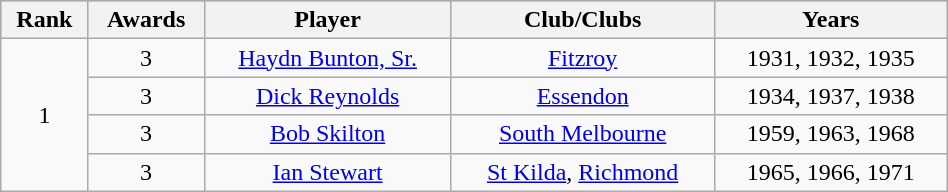<table class="wikitable" style="text-align:center; width:50%;">
<tr style="background:#87cefa;">
<th>Rank</th>
<th>Awards</th>
<th>Player</th>
<th>Club/Clubs</th>
<th>Years</th>
</tr>
<tr>
<td rowspan=4>1</td>
<td>3</td>
<td><a href='#'>Haydn Bunton, Sr.</a></td>
<td><a href='#'>Fitzroy</a></td>
<td>1931, 1932, 1935</td>
</tr>
<tr>
<td>3</td>
<td><a href='#'>Dick Reynolds</a></td>
<td><a href='#'>Essendon</a></td>
<td>1934, 1937, 1938</td>
</tr>
<tr>
<td>3</td>
<td><a href='#'>Bob Skilton</a></td>
<td><a href='#'>South Melbourne</a></td>
<td>1959, 1963, 1968</td>
</tr>
<tr>
<td>3</td>
<td><a href='#'>Ian Stewart</a></td>
<td><a href='#'>St Kilda</a>, <a href='#'>Richmond</a></td>
<td>1965, 1966, 1971</td>
</tr>
</table>
